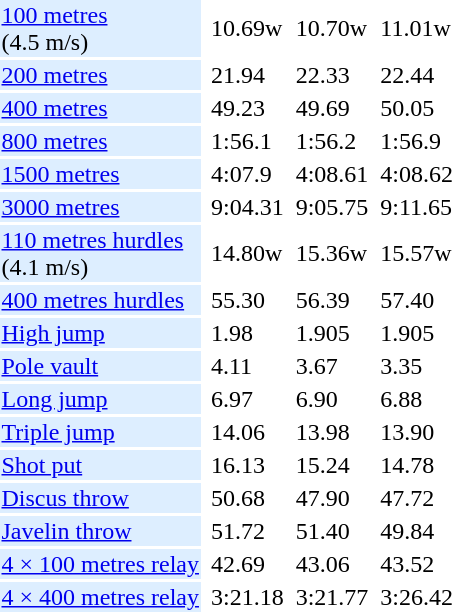<table>
<tr>
<td bgcolor = DDEEFF><a href='#'>100 metres</a> <br> (4.5 m/s)</td>
<td></td>
<td>10.69w</td>
<td></td>
<td>10.70w</td>
<td></td>
<td>11.01w</td>
</tr>
<tr>
<td bgcolor = DDEEFF><a href='#'>200 metres</a></td>
<td></td>
<td>21.94</td>
<td></td>
<td>22.33</td>
<td></td>
<td>22.44</td>
</tr>
<tr>
<td bgcolor = DDEEFF><a href='#'>400 metres</a></td>
<td></td>
<td>49.23</td>
<td></td>
<td>49.69</td>
<td></td>
<td>50.05</td>
</tr>
<tr>
<td bgcolor = DDEEFF><a href='#'>800 metres</a></td>
<td></td>
<td>1:56.1</td>
<td></td>
<td>1:56.2</td>
<td></td>
<td>1:56.9</td>
</tr>
<tr>
<td bgcolor = DDEEFF><a href='#'>1500 metres</a></td>
<td></td>
<td>4:07.9</td>
<td></td>
<td>4:08.61</td>
<td></td>
<td>4:08.62</td>
</tr>
<tr>
<td bgcolor = DDEEFF><a href='#'>3000 metres</a></td>
<td></td>
<td>9:04.31</td>
<td></td>
<td>9:05.75</td>
<td></td>
<td>9:11.65</td>
</tr>
<tr>
<td bgcolor = DDEEFF><a href='#'>110 metres hurdles</a> <br> (4.1 m/s)</td>
<td></td>
<td>14.80w</td>
<td></td>
<td>15.36w</td>
<td></td>
<td>15.57w</td>
</tr>
<tr>
<td bgcolor = DDEEFF><a href='#'>400 metres hurdles</a></td>
<td></td>
<td>55.30</td>
<td></td>
<td>56.39</td>
<td></td>
<td>57.40</td>
</tr>
<tr>
<td bgcolor = DDEEFF><a href='#'>High jump</a></td>
<td></td>
<td>1.98</td>
<td></td>
<td>1.905</td>
<td></td>
<td>1.905</td>
</tr>
<tr>
<td bgcolor = DDEEFF><a href='#'>Pole vault</a></td>
<td></td>
<td>4.11</td>
<td></td>
<td>3.67</td>
<td></td>
<td>3.35</td>
</tr>
<tr>
<td bgcolor = DDEEFF><a href='#'>Long jump</a></td>
<td></td>
<td>6.97</td>
<td></td>
<td>6.90</td>
<td></td>
<td>6.88</td>
</tr>
<tr>
<td bgcolor = DDEEFF><a href='#'>Triple jump</a></td>
<td></td>
<td>14.06</td>
<td></td>
<td>13.98</td>
<td></td>
<td>13.90</td>
</tr>
<tr>
<td bgcolor = DDEEFF><a href='#'>Shot put</a></td>
<td></td>
<td>16.13</td>
<td></td>
<td>15.24</td>
<td></td>
<td>14.78</td>
</tr>
<tr>
<td bgcolor = DDEEFF><a href='#'>Discus throw</a></td>
<td></td>
<td>50.68</td>
<td></td>
<td>47.90</td>
<td></td>
<td>47.72</td>
</tr>
<tr>
<td bgcolor = DDEEFF><a href='#'>Javelin throw</a></td>
<td></td>
<td>51.72</td>
<td></td>
<td>51.40</td>
<td></td>
<td>49.84</td>
</tr>
<tr>
<td bgcolor = DDEEFF><a href='#'>4 × 100 metres relay</a></td>
<td></td>
<td>42.69</td>
<td></td>
<td>43.06</td>
<td></td>
<td>43.52</td>
</tr>
<tr>
<td bgcolor = DDEEFF><a href='#'>4 × 400 metres relay</a></td>
<td></td>
<td>3:21.18</td>
<td></td>
<td>3:21.77</td>
<td></td>
<td>3:26.42</td>
</tr>
</table>
